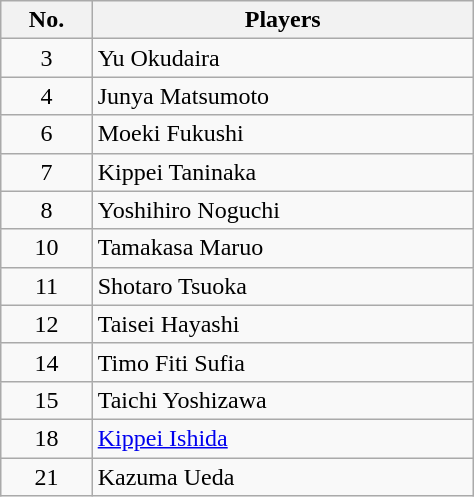<table class="wikitable" style="text-align: center; width:25%">
<tr>
<th>No.</th>
<th>Players</th>
</tr>
<tr>
<td>3</td>
<td align="left">Yu Okudaira</td>
</tr>
<tr>
<td>4</td>
<td align="left">Junya Matsumoto</td>
</tr>
<tr>
<td>6</td>
<td align="left">Moeki Fukushi</td>
</tr>
<tr>
<td>7</td>
<td align="left">Kippei Taninaka</td>
</tr>
<tr>
<td>8</td>
<td align="left">Yoshihiro Noguchi</td>
</tr>
<tr>
<td>10</td>
<td align="left">Tamakasa Maruo</td>
</tr>
<tr>
<td>11</td>
<td align="left">Shotaro Tsuoka</td>
</tr>
<tr>
<td>12</td>
<td align="left">Taisei Hayashi</td>
</tr>
<tr>
<td>14</td>
<td align="left">Timo Fiti Sufia</td>
</tr>
<tr>
<td>15</td>
<td align="left">Taichi Yoshizawa</td>
</tr>
<tr>
<td>18</td>
<td align="left"><a href='#'>Kippei Ishida</a></td>
</tr>
<tr>
<td>21</td>
<td align="left">Kazuma Ueda</td>
</tr>
</table>
